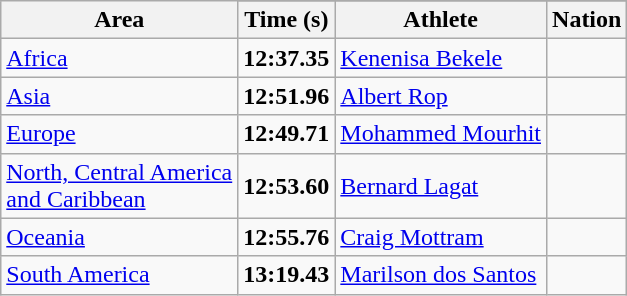<table class="wikitable">
<tr>
<th rowspan=2>Area</th>
</tr>
<tr>
<th>Time (s)</th>
<th>Athlete</th>
<th>Nation</th>
</tr>
<tr>
<td><a href='#'>Africa</a> </td>
<td><strong>12:37.35</strong> </td>
<td><a href='#'>Kenenisa Bekele</a></td>
<td></td>
</tr>
<tr>
<td><a href='#'>Asia</a> </td>
<td><strong>12:51.96</strong></td>
<td><a href='#'>Albert Rop</a></td>
<td></td>
</tr>
<tr>
<td><a href='#'>Europe</a> </td>
<td><strong>12:49.71</strong></td>
<td><a href='#'>Mohammed Mourhit</a></td>
<td></td>
</tr>
<tr>
<td><a href='#'>North, Central America<br> and Caribbean</a> </td>
<td><strong>12:53.60</strong></td>
<td><a href='#'>Bernard Lagat</a></td>
<td></td>
</tr>
<tr>
<td><a href='#'>Oceania</a> </td>
<td><strong>12:55.76</strong></td>
<td><a href='#'>Craig Mottram</a></td>
<td></td>
</tr>
<tr>
<td><a href='#'>South America</a> </td>
<td><strong>13:19.43</strong></td>
<td><a href='#'>Marilson dos Santos</a></td>
<td></td>
</tr>
</table>
